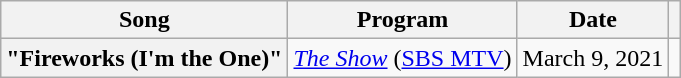<table class="wikitable plainrowheaders">
<tr>
<th scope="col">Song</th>
<th scope="col">Program</th>
<th scope="col">Date</th>
<th scope="col"></th>
</tr>
<tr>
<th scope="row">"Fireworks (I'm the One)"</th>
<td><a href='#'><em>The Show</em></a> (<a href='#'>SBS MTV</a>)</td>
<td>March 9, 2021</td>
<td></td>
</tr>
</table>
